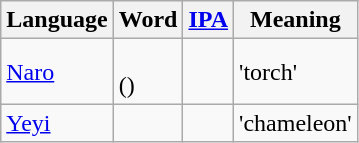<table class="wikitable">
<tr>
<th>Language</th>
<th>Word</th>
<th><a href='#'>IPA</a></th>
<th>Meaning</th>
</tr>
<tr>
<td><a href='#'>Naro</a></td>
<td><br>()</td>
<td align="center"></td>
<td>'torch'</td>
</tr>
<tr>
<td><a href='#'>Yeyi</a></td>
<td></td>
<td align="center"></td>
<td>'chameleon'</td>
</tr>
</table>
